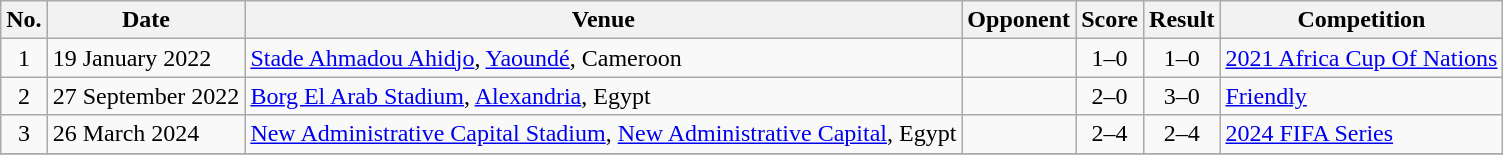<table class="wikitable sortable">
<tr>
<th scope="col">No.</th>
<th scope="col">Date</th>
<th scope="col">Venue</th>
<th scope="col">Opponent</th>
<th scope="col">Score</th>
<th scope="col">Result</th>
<th scope="col">Competition</th>
</tr>
<tr>
<td align="center">1</td>
<td>19 January 2022</td>
<td><a href='#'>Stade Ahmadou Ahidjo</a>, <a href='#'>Yaoundé</a>, Cameroon</td>
<td></td>
<td align="center">1–0</td>
<td align="center">1–0</td>
<td><a href='#'>2021 Africa Cup Of Nations</a></td>
</tr>
<tr>
<td align="center">2</td>
<td>27 September 2022</td>
<td><a href='#'>Borg El Arab Stadium</a>, <a href='#'>Alexandria</a>, Egypt</td>
<td></td>
<td align="center">2–0</td>
<td align="center">3–0</td>
<td><a href='#'>Friendly</a></td>
</tr>
<tr>
<td align="center">3</td>
<td>26 March 2024</td>
<td><a href='#'>New Administrative Capital Stadium</a>, <a href='#'>New Administrative Capital</a>, Egypt</td>
<td></td>
<td align="center">2–4</td>
<td align="center">2–4</td>
<td><a href='#'>2024 FIFA Series</a></td>
</tr>
<tr>
</tr>
</table>
